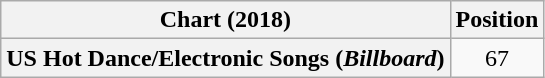<table class="wikitable plainrowheaders" style="text-align:center">
<tr>
<th scope="col">Chart (2018)</th>
<th scope="col">Position</th>
</tr>
<tr>
<th scope="row">US Hot Dance/Electronic Songs (<em>Billboard</em>)</th>
<td>67</td>
</tr>
</table>
